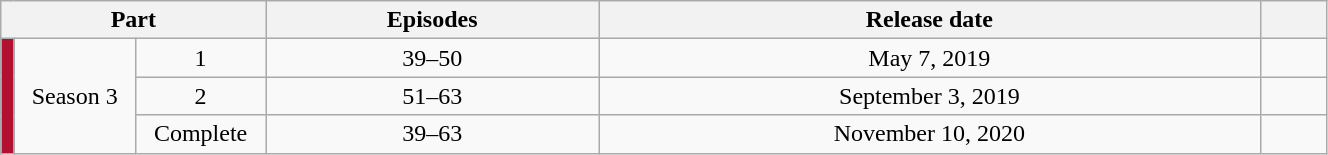<table class="wikitable" style="text-align:center; width: 70%;">
<tr>
<th colspan="3" width="20%">Part</th>
<th>Episodes</th>
<th>Release date</th>
<th width="5%"></th>
</tr>
<tr>
<td rowspan="3" width="1%" style="background: #B11030"></td>
<td rowspan="3">Season 3</td>
<td>1</td>
<td>39–50</td>
<td>May 7, 2019</td>
<td></td>
</tr>
<tr>
<td>2</td>
<td>51–63</td>
<td>September 3, 2019</td>
<td></td>
</tr>
<tr>
<td>Complete</td>
<td>39–63</td>
<td>November 10, 2020</td>
<td></td>
</tr>
</table>
